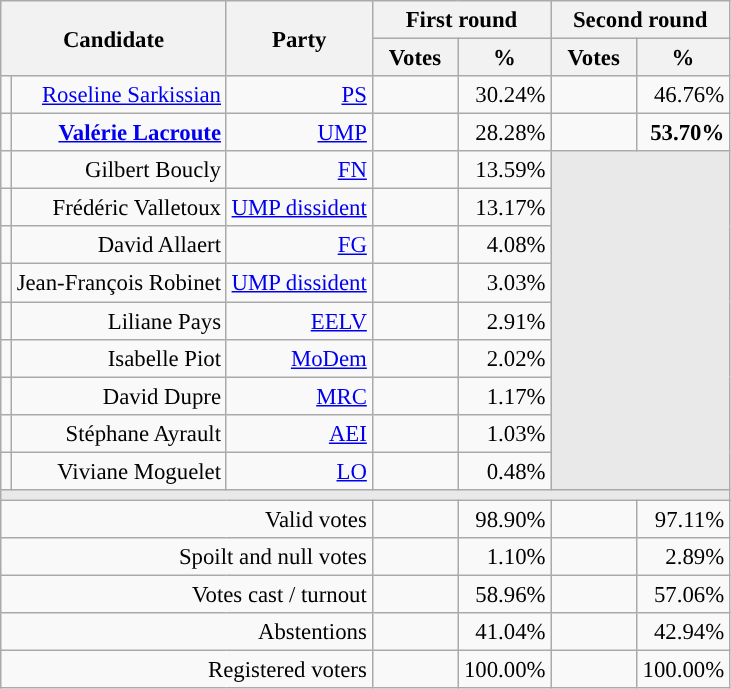<table class="wikitable" style="text-align:right;font-size:95%;">
<tr>
<th rowspan=2 colspan=2>Candidate</th>
<th rowspan=2 colspan=1>Party</th>
<th colspan=2>First round</th>
<th colspan=2>Second round</th>
</tr>
<tr>
<th style="width:50px;">Votes</th>
<th style="width:55px;">%</th>
<th style="width:50px;">Votes</th>
<th style="width:55px;">%</th>
</tr>
<tr>
<td style="color:inherit;background-color:"></td>
<td><a href='#'>Roseline Sarkissian</a></td>
<td><a href='#'>PS</a></td>
<td></td>
<td>30.24%</td>
<td></td>
<td>46.76%</td>
</tr>
<tr>
<td style="color:inherit;background-color:"></td>
<td><strong><a href='#'>Valérie Lacroute</a></strong></td>
<td><a href='#'>UMP</a></td>
<td></td>
<td>28.28%</td>
<td><strong></strong></td>
<td><strong>53.70%</strong></td>
</tr>
<tr>
<td style="color:inherit;background-color:"></td>
<td>Gilbert Boucly</td>
<td><a href='#'>FN</a></td>
<td></td>
<td>13.59%</td>
<td colspan=7 rowspan=9 style="background-color:#E9E9E9;"></td>
</tr>
<tr>
<td style="color:inherit;background-color:"></td>
<td>Frédéric Valletoux</td>
<td><a href='#'>UMP dissident</a></td>
<td></td>
<td>13.17%</td>
</tr>
<tr>
<td style="color:inherit;background-color:"></td>
<td>David Allaert</td>
<td><a href='#'>FG</a></td>
<td></td>
<td>4.08%</td>
</tr>
<tr>
<td style="color:inherit;background-color:"></td>
<td>Jean-François Robinet</td>
<td><a href='#'>UMP dissident</a></td>
<td></td>
<td>3.03%</td>
</tr>
<tr>
<td style="color:inherit;background-color:"></td>
<td>Liliane Pays</td>
<td><a href='#'>EELV</a></td>
<td></td>
<td>2.91%</td>
</tr>
<tr>
<td style="color:inherit;background-color:"></td>
<td>Isabelle Piot</td>
<td><a href='#'>MoDem</a></td>
<td></td>
<td>2.02%</td>
</tr>
<tr>
<td style="color:inherit;background-color:"></td>
<td>David Dupre</td>
<td><a href='#'>MRC</a></td>
<td></td>
<td>1.17%</td>
</tr>
<tr>
<td style="color:inherit;background-color:"></td>
<td>Stéphane Ayrault</td>
<td><a href='#'>AEI</a></td>
<td></td>
<td>1.03%</td>
</tr>
<tr>
<td style="color:inherit;background-color:"></td>
<td>Viviane Moguelet</td>
<td><a href='#'>LO</a></td>
<td></td>
<td>0.48%</td>
</tr>
<tr>
<td colspan=7 style="background-color:#E9E9E9;"></td>
</tr>
<tr>
<td colspan=3>Valid votes</td>
<td></td>
<td>98.90%</td>
<td></td>
<td>97.11%</td>
</tr>
<tr>
<td colspan=3>Spoilt and null votes</td>
<td></td>
<td>1.10%</td>
<td></td>
<td>2.89%</td>
</tr>
<tr>
<td colspan=3>Votes cast / turnout</td>
<td></td>
<td>58.96%</td>
<td></td>
<td>57.06%</td>
</tr>
<tr>
<td colspan=3>Abstentions</td>
<td></td>
<td>41.04%</td>
<td></td>
<td>42.94%</td>
</tr>
<tr>
<td colspan=3>Registered voters</td>
<td></td>
<td>100.00%</td>
<td></td>
<td>100.00%</td>
</tr>
</table>
